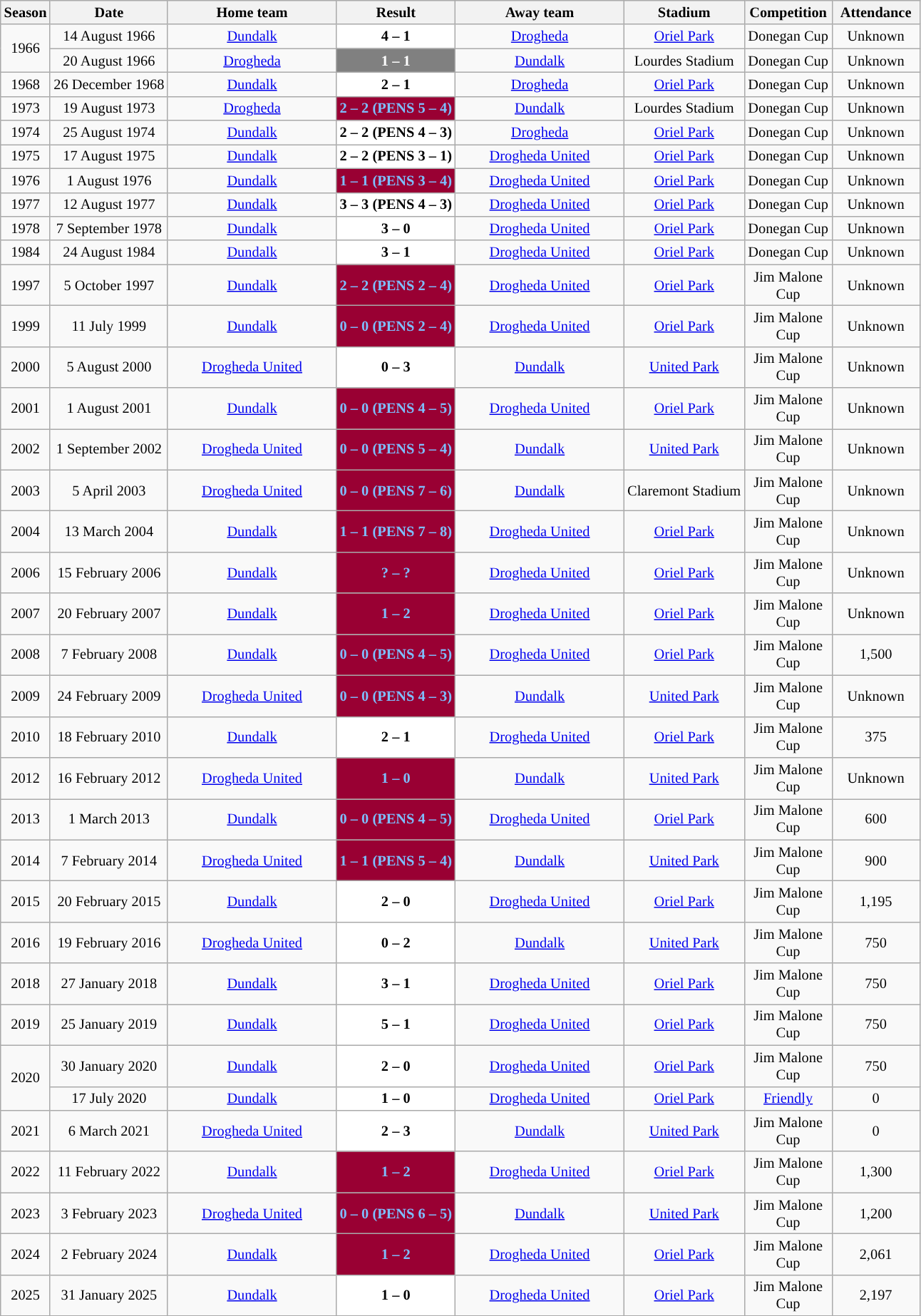<table class="wikitable sortable" style="font-size:85%; text-align: center;">
<tr>
<th>Season</th>
<th style="width:3.5">Date</th>
<th style="width:4cm;">Home team</th>
<th style="width:2.5">Result</th>
<th style="width:4cm;">Away team</th>
<th style="width:3.5">Stadium</th>
<th style="width:2cm;">Competition</th>
<th style="width:2cm;">Attendance</th>
</tr>
<tr>
<td rowspan="2">1966</td>
<td>14 August 1966</td>
<td><a href='#'>Dundalk</a></td>
<td style="background:white;color:black;"><strong>4 – 1</strong></td>
<td><a href='#'>Drogheda</a></td>
<td><a href='#'>Oriel Park</a></td>
<td>Donegan Cup</td>
<td>Unknown</td>
</tr>
<tr>
<td>20 August 1966</td>
<td><a href='#'>Drogheda</a></td>
<td style="background:#808080;color:white;"><strong>1 – 1</strong></td>
<td><a href='#'>Dundalk</a></td>
<td>Lourdes Stadium</td>
<td>Donegan Cup</td>
<td>Unknown</td>
</tr>
<tr>
<td rowspan="1">1968</td>
<td>26 December 1968</td>
<td><a href='#'>Dundalk</a></td>
<td style="background:white;color:black;"><strong>2 – 1</strong></td>
<td><a href='#'>Drogheda</a></td>
<td><a href='#'>Oriel Park</a></td>
<td>Donegan Cup</td>
<td>Unknown</td>
</tr>
<tr>
<td rowspan="1">1973</td>
<td>19 August 1973</td>
<td><a href='#'>Drogheda</a></td>
<td style="background:#990033;color:#7EBFFF;"><strong>2 – 2 (PENS 5 – 4)</strong></td>
<td><a href='#'>Dundalk</a></td>
<td>Lourdes Stadium</td>
<td>Donegan Cup</td>
<td>Unknown</td>
</tr>
<tr>
<td rowspan="1">1974</td>
<td>25 August 1974</td>
<td><a href='#'>Dundalk</a></td>
<td style="background:white;color:black;"><strong>2 – 2 (PENS 4 – 3)</strong></td>
<td><a href='#'>Drogheda</a></td>
<td><a href='#'>Oriel Park</a></td>
<td>Donegan Cup</td>
<td>Unknown</td>
</tr>
<tr>
<td rowspan="1">1975</td>
<td>17 August 1975</td>
<td><a href='#'>Dundalk</a></td>
<td style="background:white;color:black;"><strong> 2 – 2 (PENS 3 – 1)</strong></td>
<td><a href='#'>Drogheda United</a></td>
<td><a href='#'>Oriel Park</a></td>
<td>Donegan Cup</td>
<td>Unknown</td>
</tr>
<tr>
<td rowspan="1">1976</td>
<td>1 August 1976</td>
<td><a href='#'> Dundalk</a></td>
<td style="background:#990033;color:#7EBFFF;"><strong>1 – 1 (PENS 3 – 4)</strong></td>
<td><a href='#'>Drogheda United</a></td>
<td><a href='#'>Oriel Park</a></td>
<td>Donegan Cup</td>
<td>Unknown</td>
</tr>
<tr>
<td rowspan="1">1977</td>
<td>12 August 1977</td>
<td><a href='#'>Dundalk</a></td>
<td style="background:white;color:black;"><strong>3 – 3 (PENS 4 – 3)</strong></td>
<td><a href='#'>Drogheda United</a></td>
<td><a href='#'>Oriel Park</a></td>
<td>Donegan Cup</td>
<td>Unknown</td>
</tr>
<tr>
<td rowspan="1">1978</td>
<td>7 September 1978</td>
<td><a href='#'>Dundalk</a></td>
<td style="background:white;color:black;"><strong>3 – 0</strong></td>
<td><a href='#'>Drogheda United</a></td>
<td><a href='#'>Oriel Park</a></td>
<td>Donegan Cup</td>
<td>Unknown</td>
</tr>
<tr>
<td rowspan="1">1984</td>
<td>24 August 1984</td>
<td><a href='#'>Dundalk</a></td>
<td style="background:white;color:black;"><strong>3 – 1</strong></td>
<td><a href='#'>Drogheda United</a></td>
<td><a href='#'>Oriel Park</a></td>
<td>Donegan Cup</td>
<td>Unknown</td>
</tr>
<tr>
<td rowspan="1">1997</td>
<td>5 October 1997</td>
<td><a href='#'>Dundalk</a></td>
<td style="background:#990033;color:#7EBFFF;"><strong>2 – 2 (PENS 2 – 4)</strong></td>
<td><a href='#'>Drogheda United</a></td>
<td><a href='#'>Oriel Park</a></td>
<td>Jim Malone Cup</td>
<td>Unknown</td>
</tr>
<tr>
<td rowspan="1">1999</td>
<td>11 July 1999</td>
<td><a href='#'>Dundalk</a></td>
<td style="background:#990033;color:#7EBFFF;"><strong>0 – 0 (PENS 2 – 4)</strong></td>
<td><a href='#'>Drogheda United</a></td>
<td><a href='#'>Oriel Park</a></td>
<td>Jim Malone Cup</td>
<td>Unknown</td>
</tr>
<tr>
<td rowspan="1">2000</td>
<td>5 August 2000</td>
<td><a href='#'>Drogheda United</a></td>
<td style="background:white;color:black;"><strong>0 – 3</strong></td>
<td><a href='#'>Dundalk</a></td>
<td><a href='#'>United Park</a></td>
<td>Jim Malone Cup</td>
<td>Unknown</td>
</tr>
<tr>
<td rowspan="1">2001</td>
<td>1 August 2001</td>
<td><a href='#'>Dundalk</a></td>
<td style="background:#990033;color:#7EBFFF;"><strong>0 – 0 (PENS 4 – 5)</strong></td>
<td><a href='#'>Drogheda United</a></td>
<td><a href='#'>Oriel Park</a></td>
<td>Jim Malone Cup</td>
<td>Unknown</td>
</tr>
<tr>
<td rowspan="1">2002</td>
<td>1 September 2002</td>
<td><a href='#'>Drogheda United</a></td>
<td style="background:#990033;color:#7EBFFF;"><strong>0 – 0 (PENS 5 – 4)</strong></td>
<td><a href='#'>Dundalk</a></td>
<td><a href='#'>United Park</a></td>
<td>Jim Malone Cup</td>
<td>Unknown</td>
</tr>
<tr>
<td rowspan="1">2003</td>
<td>5 April 2003</td>
<td><a href='#'> Drogheda United</a></td>
<td style="background:#990033;color:#7EBFFF;"><strong>0 – 0 (PENS 7 – 6)</strong></td>
<td><a href='#'>Dundalk</a></td>
<td>Claremont Stadium</td>
<td>Jim Malone Cup</td>
<td>Unknown</td>
</tr>
<tr>
<td rowspan="1">2004</td>
<td>13 March 2004</td>
<td><a href='#'>Dundalk</a></td>
<td style="background:#990033;color:#7EBFFF;"><strong>1 – 1 (PENS 7 – 8)</strong></td>
<td><a href='#'>Drogheda United</a></td>
<td><a href='#'>Oriel Park</a></td>
<td>Jim Malone Cup</td>
<td>Unknown</td>
</tr>
<tr>
<td rowspan="1">2006</td>
<td>15 February 2006</td>
<td><a href='#'>Dundalk</a></td>
<td style="background:#990033;color:#7EBFFF;"><strong>? – ?</strong></td>
<td><a href='#'>Drogheda United</a></td>
<td><a href='#'>Oriel Park</a></td>
<td>Jim Malone Cup</td>
<td>Unknown</td>
</tr>
<tr>
<td rowspan="1">2007</td>
<td>20 February 2007</td>
<td><a href='#'>Dundalk</a></td>
<td style="background:#990033;color:#7EBFFF;"><strong>1 – 2</strong></td>
<td><a href='#'>Drogheda United</a></td>
<td><a href='#'>Oriel Park</a></td>
<td>Jim Malone Cup</td>
<td>Unknown</td>
</tr>
<tr>
<td rowspan="1">2008</td>
<td>7 February 2008</td>
<td><a href='#'>Dundalk</a></td>
<td style="background:#990033;color:#7EBFFF;"><strong>0 – 0 (PENS 4 – 5)</strong></td>
<td><a href='#'>Drogheda United</a></td>
<td><a href='#'>Oriel Park</a></td>
<td>Jim Malone Cup</td>
<td>1,500</td>
</tr>
<tr>
<td rowspan="1">2009</td>
<td>24 February 2009</td>
<td><a href='#'>Drogheda United</a></td>
<td style="background:#990033;color:#7EBFFF;"><strong>0 – 0 (PENS 4 – 3)</strong></td>
<td><a href='#'>Dundalk</a></td>
<td><a href='#'>United Park</a></td>
<td>Jim Malone Cup</td>
<td>Unknown</td>
</tr>
<tr>
<td rowspan="1">2010</td>
<td>18 February 2010</td>
<td><a href='#'>Dundalk</a></td>
<td style="background:white;color:black;"><strong>2 – 1</strong></td>
<td><a href='#'>Drogheda United</a></td>
<td><a href='#'>Oriel Park</a></td>
<td>Jim Malone Cup</td>
<td>375</td>
</tr>
<tr>
<td rowspan="1">2012</td>
<td>16 February 2012</td>
<td><a href='#'>Drogheda United</a></td>
<td style="background:#990033;color:#7EBFFF;"><strong>1 – 0</strong></td>
<td><a href='#'>Dundalk</a></td>
<td><a href='#'>United Park</a></td>
<td>Jim Malone Cup</td>
<td>Unknown</td>
</tr>
<tr>
<td rowspan="1">2013</td>
<td>1 March 2013</td>
<td><a href='#'>Dundalk</a></td>
<td style="background:#990033;color:#7EBFFF;"><strong>0 – 0 (PENS 4 – 5)</strong></td>
<td><a href='#'>Drogheda United</a></td>
<td><a href='#'>Oriel Park</a></td>
<td>Jim Malone Cup</td>
<td>600</td>
</tr>
<tr>
<td rowspan="1">2014</td>
<td>7 February 2014</td>
<td><a href='#'>Drogheda United</a></td>
<td style="background:#990033;color:#7EBFFF;"><strong>1 – 1 (PENS 5 – 4)</strong></td>
<td><a href='#'>Dundalk</a></td>
<td><a href='#'>United Park</a></td>
<td>Jim Malone Cup</td>
<td>900</td>
</tr>
<tr>
<td rowspan="1">2015</td>
<td>20 February 2015</td>
<td><a href='#'>Dundalk</a></td>
<td style="background:white;color:black;"><strong>2 – 0</strong></td>
<td><a href='#'>Drogheda United</a></td>
<td><a href='#'>Oriel Park</a></td>
<td>Jim Malone Cup</td>
<td>1,195</td>
</tr>
<tr>
<td rowspan="1">2016</td>
<td>19 February 2016</td>
<td><a href='#'>Drogheda United</a></td>
<td style="background:white;color:black;"><strong>0 – 2</strong></td>
<td><a href='#'>Dundalk</a></td>
<td><a href='#'>United Park</a></td>
<td>Jim Malone Cup</td>
<td>750</td>
</tr>
<tr>
<td rowspan="1">2018</td>
<td>27 January 2018</td>
<td><a href='#'>Dundalk</a></td>
<td style="background:white;color:black;"><strong>3 – 1</strong></td>
<td><a href='#'>Drogheda United</a></td>
<td><a href='#'>Oriel Park</a></td>
<td>Jim Malone Cup</td>
<td>750</td>
</tr>
<tr>
<td rowspan="1">2019</td>
<td>25 January 2019</td>
<td><a href='#'>Dundalk</a></td>
<td style="background:white;color:black;"><strong>5 – 1</strong></td>
<td><a href='#'>Drogheda United</a></td>
<td><a href='#'>Oriel Park</a></td>
<td>Jim Malone Cup</td>
<td>750</td>
</tr>
<tr>
<td rowspan="2">2020</td>
<td>30 January 2020</td>
<td><a href='#'>Dundalk</a></td>
<td style="background:white;color:black;"><strong>2 – 0</strong></td>
<td><a href='#'>Drogheda United</a></td>
<td><a href='#'>Oriel Park</a></td>
<td>Jim Malone Cup</td>
<td>750</td>
</tr>
<tr>
<td>17 July 2020</td>
<td><a href='#'>Dundalk</a></td>
<td style="background:white;color:black;"><strong>1 – 0</strong></td>
<td><a href='#'>Drogheda United</a></td>
<td><a href='#'>Oriel Park</a></td>
<td><a href='#'>Friendly</a></td>
<td>0</td>
</tr>
<tr>
<td rowspan="1">2021</td>
<td>6 March 2021</td>
<td><a href='#'>Drogheda United</a></td>
<td style="background:white;color:black;"><strong>2 – 3</strong></td>
<td><a href='#'>Dundalk</a></td>
<td><a href='#'>United Park</a></td>
<td>Jim Malone Cup</td>
<td>0</td>
</tr>
<tr>
<td rowspan="1">2022</td>
<td>11 February 2022</td>
<td><a href='#'>Dundalk</a></td>
<td style="background:#990033;color:#7EBFFF;"><strong>1 – 2</strong></td>
<td><a href='#'>Drogheda United</a></td>
<td><a href='#'>Oriel Park</a></td>
<td>Jim Malone Cup</td>
<td>1,300</td>
</tr>
<tr>
<td rowspan="1">2023</td>
<td>3 February 2023</td>
<td><a href='#'>Drogheda United</a></td>
<td style="background:#990033;color:#7EBFFF;"><strong>0 – 0 (PENS 6 – 5)</strong></td>
<td><a href='#'>Dundalk</a></td>
<td><a href='#'>United Park</a></td>
<td>Jim Malone Cup</td>
<td>1,200</td>
</tr>
<tr>
<td rowspan="1">2024</td>
<td>2 February 2024</td>
<td><a href='#'>Dundalk</a></td>
<td style="background:#990033;color:#7EBFFF;"><strong>1 – 2</strong></td>
<td><a href='#'>Drogheda United</a></td>
<td><a href='#'>Oriel Park</a></td>
<td>Jim Malone Cup</td>
<td>2,061</td>
</tr>
<tr>
<td rowspan="1">2025</td>
<td>31 January 2025</td>
<td><a href='#'>Dundalk</a></td>
<td style="background:white;colour:black;"><strong>1 – 0</strong></td>
<td><a href='#'>Drogheda United</a></td>
<td><a href='#'>Oriel Park</a></td>
<td>Jim Malone Cup</td>
<td>2,197</td>
</tr>
<tr>
</tr>
</table>
